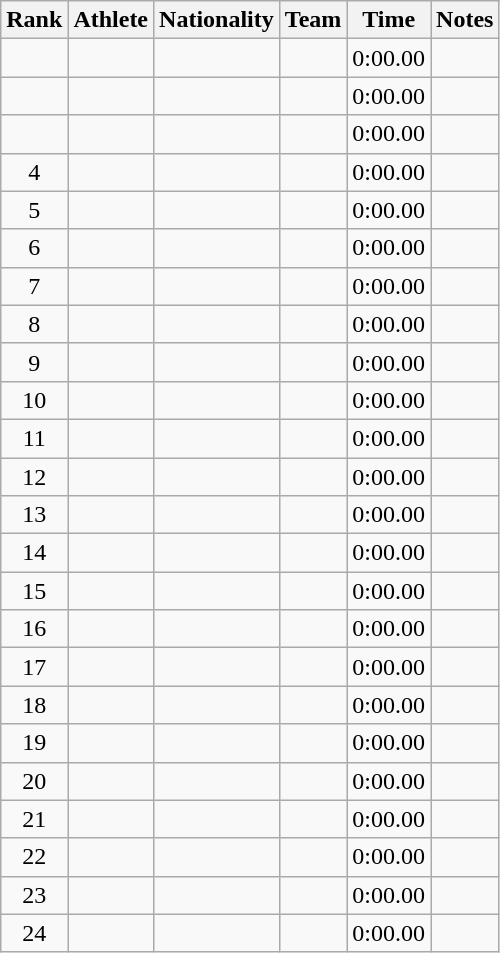<table class="wikitable sortable plainrowheaders" style="text-align:center">
<tr>
<th scope="col">Rank</th>
<th scope="col">Athlete</th>
<th scope="col">Nationality</th>
<th scope="col">Team</th>
<th scope="col">Time</th>
<th scope="col">Notes</th>
</tr>
<tr>
<td></td>
<td align=left></td>
<td align=left></td>
<td></td>
<td>0:00.00</td>
<td></td>
</tr>
<tr>
<td></td>
<td align=left></td>
<td align=left></td>
<td></td>
<td>0:00.00</td>
<td></td>
</tr>
<tr>
<td></td>
<td align=left></td>
<td align=left></td>
<td></td>
<td>0:00.00</td>
<td></td>
</tr>
<tr>
<td>4</td>
<td align=left></td>
<td align=left></td>
<td></td>
<td>0:00.00</td>
<td></td>
</tr>
<tr>
<td>5</td>
<td align=left></td>
<td align=left></td>
<td></td>
<td>0:00.00</td>
<td></td>
</tr>
<tr>
<td>6</td>
<td align=left></td>
<td align=left></td>
<td></td>
<td>0:00.00</td>
<td></td>
</tr>
<tr>
<td>7</td>
<td align=left></td>
<td align=left></td>
<td></td>
<td>0:00.00</td>
<td></td>
</tr>
<tr>
<td>8</td>
<td align=left></td>
<td align=left></td>
<td></td>
<td>0:00.00</td>
<td></td>
</tr>
<tr>
<td>9</td>
<td align=left></td>
<td align=left></td>
<td></td>
<td>0:00.00</td>
<td></td>
</tr>
<tr>
<td>10</td>
<td align=left></td>
<td align=left></td>
<td></td>
<td>0:00.00</td>
<td></td>
</tr>
<tr>
<td>11</td>
<td align=left></td>
<td align=left></td>
<td></td>
<td>0:00.00</td>
<td></td>
</tr>
<tr>
<td>12</td>
<td align=left></td>
<td align=left></td>
<td></td>
<td>0:00.00</td>
<td></td>
</tr>
<tr>
<td>13</td>
<td align=left></td>
<td align=left></td>
<td></td>
<td>0:00.00</td>
<td></td>
</tr>
<tr>
<td>14</td>
<td align=left></td>
<td align=left></td>
<td></td>
<td>0:00.00</td>
<td></td>
</tr>
<tr>
<td>15</td>
<td align=left></td>
<td align=left></td>
<td></td>
<td>0:00.00</td>
<td></td>
</tr>
<tr>
<td>16</td>
<td align=left></td>
<td align=left></td>
<td></td>
<td>0:00.00</td>
<td></td>
</tr>
<tr>
<td>17</td>
<td align=left></td>
<td align=left></td>
<td></td>
<td>0:00.00</td>
<td></td>
</tr>
<tr>
<td>18</td>
<td align=left></td>
<td align=left></td>
<td></td>
<td>0:00.00</td>
<td></td>
</tr>
<tr>
<td>19</td>
<td align=left></td>
<td align=left></td>
<td></td>
<td>0:00.00</td>
<td></td>
</tr>
<tr>
<td>20</td>
<td align=left></td>
<td align=left></td>
<td></td>
<td>0:00.00</td>
<td></td>
</tr>
<tr>
<td>21</td>
<td align=left></td>
<td align=left></td>
<td></td>
<td>0:00.00</td>
<td></td>
</tr>
<tr>
<td>22</td>
<td align=left></td>
<td align=left></td>
<td></td>
<td>0:00.00</td>
<td></td>
</tr>
<tr>
<td>23</td>
<td align=left></td>
<td align=left></td>
<td></td>
<td>0:00.00</td>
<td></td>
</tr>
<tr>
<td>24</td>
<td align=left></td>
<td align=left></td>
<td></td>
<td>0:00.00</td>
<td></td>
</tr>
</table>
